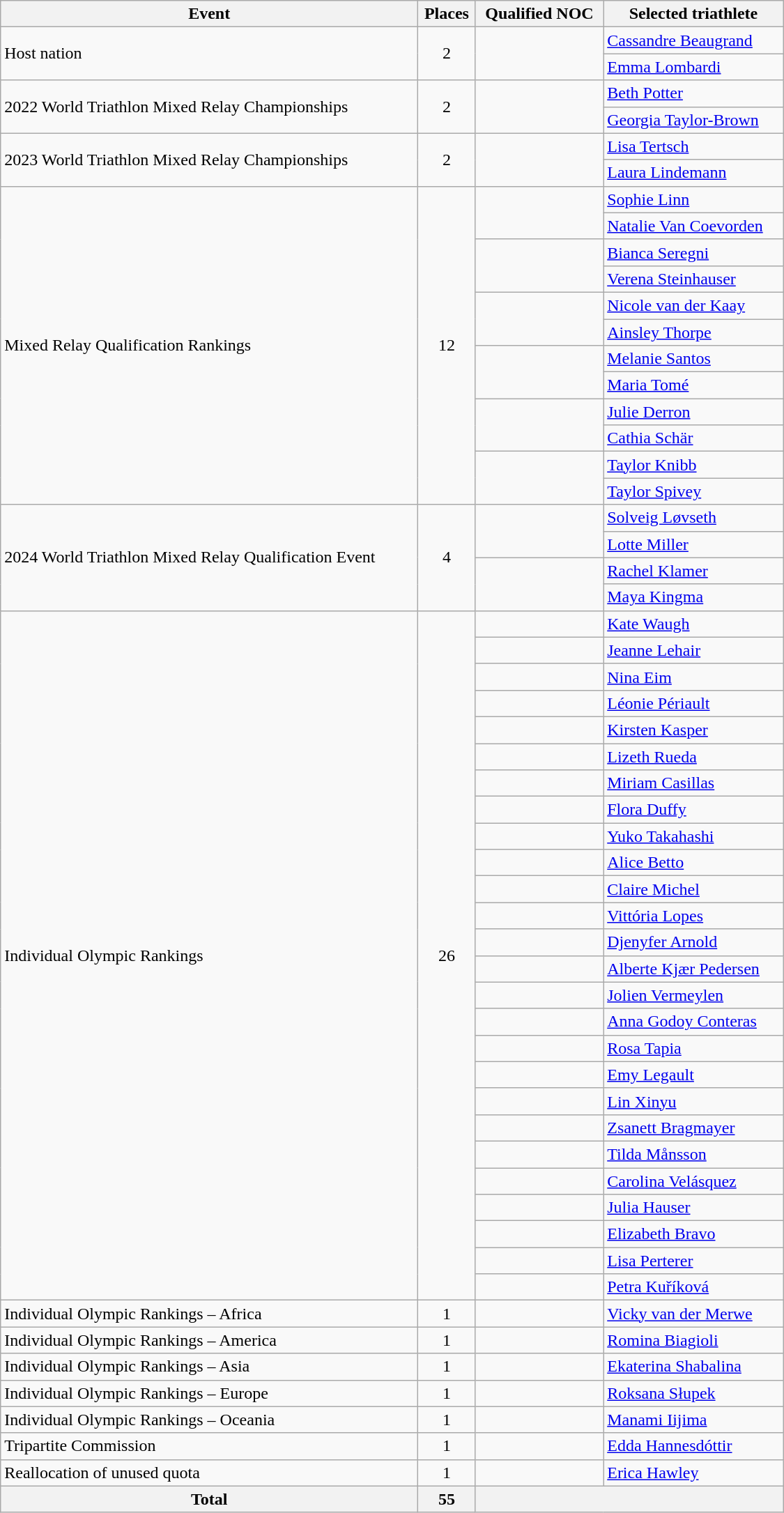<table class="wikitable"  width=750>
<tr>
<th>Event</th>
<th>Places</th>
<th>Qualified NOC</th>
<th>Selected triathlete</th>
</tr>
<tr>
<td rowspan=2>Host nation</td>
<td rowspan=2 align=center>2</td>
<td rowspan=2></td>
<td><a href='#'>Cassandre Beaugrand</a></td>
</tr>
<tr>
<td><a href='#'>Emma Lombardi</a></td>
</tr>
<tr>
<td rowspan=2>2022 World Triathlon Mixed Relay Championships</td>
<td rowspan=2 align=center>2</td>
<td rowspan=2></td>
<td><a href='#'>Beth Potter</a></td>
</tr>
<tr>
<td><a href='#'>Georgia Taylor-Brown</a></td>
</tr>
<tr>
<td rowspan=2>2023 World Triathlon Mixed Relay Championships</td>
<td rowspan=2 align=center>2</td>
<td rowspan=2></td>
<td><a href='#'>Lisa Tertsch</a></td>
</tr>
<tr>
<td><a href='#'>Laura Lindemann</a></td>
</tr>
<tr>
<td rowspan=12>Mixed Relay Qualification Rankings</td>
<td rowspan=12 align=center>12</td>
<td rowspan=2></td>
<td><a href='#'>Sophie Linn</a></td>
</tr>
<tr>
<td><a href='#'>Natalie Van Coevorden</a></td>
</tr>
<tr>
<td rowspan=2></td>
<td><a href='#'>Bianca Seregni</a></td>
</tr>
<tr>
<td><a href='#'>Verena Steinhauser</a></td>
</tr>
<tr>
<td rowspan=2></td>
<td><a href='#'>Nicole van der Kaay</a></td>
</tr>
<tr>
<td><a href='#'>Ainsley Thorpe</a></td>
</tr>
<tr>
<td rowspan=2></td>
<td><a href='#'>Melanie Santos</a></td>
</tr>
<tr>
<td><a href='#'>Maria Tomé</a></td>
</tr>
<tr>
<td rowspan=2></td>
<td><a href='#'>Julie Derron</a></td>
</tr>
<tr>
<td><a href='#'>Cathia Schär</a></td>
</tr>
<tr>
<td rowspan=2></td>
<td><a href='#'>Taylor Knibb</a></td>
</tr>
<tr>
<td><a href='#'>Taylor Spivey</a></td>
</tr>
<tr>
<td rowspan=4>2024 World Triathlon Mixed Relay Qualification Event</td>
<td rowspan=4 align=center>4</td>
<td rowspan=2></td>
<td><a href='#'>Solveig Løvseth</a></td>
</tr>
<tr>
<td><a href='#'>Lotte Miller</a></td>
</tr>
<tr>
<td rowspan=2></td>
<td><a href='#'>Rachel Klamer</a></td>
</tr>
<tr>
<td><a href='#'>Maya Kingma</a></td>
</tr>
<tr>
<td rowspan=26>Individual Olympic Rankings</td>
<td rowspan=26 align=center>26</td>
<td></td>
<td><a href='#'>Kate Waugh</a></td>
</tr>
<tr>
<td></td>
<td><a href='#'>Jeanne Lehair</a></td>
</tr>
<tr>
<td></td>
<td><a href='#'>Nina Eim</a></td>
</tr>
<tr>
<td></td>
<td><a href='#'>Léonie Périault</a></td>
</tr>
<tr>
<td></td>
<td><a href='#'>Kirsten Kasper</a></td>
</tr>
<tr>
<td></td>
<td><a href='#'>Lizeth Rueda</a></td>
</tr>
<tr>
<td></td>
<td><a href='#'>Miriam Casillas</a></td>
</tr>
<tr>
<td></td>
<td><a href='#'>Flora Duffy</a></td>
</tr>
<tr>
<td></td>
<td><a href='#'>Yuko Takahashi</a></td>
</tr>
<tr>
<td></td>
<td><a href='#'>Alice Betto</a></td>
</tr>
<tr>
<td></td>
<td><a href='#'>Claire Michel</a></td>
</tr>
<tr>
<td></td>
<td><a href='#'>Vittória Lopes</a></td>
</tr>
<tr>
<td></td>
<td><a href='#'>Djenyfer Arnold</a></td>
</tr>
<tr>
<td></td>
<td><a href='#'>Alberte Kjær Pedersen</a></td>
</tr>
<tr>
<td></td>
<td><a href='#'>Jolien Vermeylen</a></td>
</tr>
<tr>
<td></td>
<td><a href='#'>Anna Godoy Conteras</a></td>
</tr>
<tr>
<td></td>
<td><a href='#'>Rosa Tapia</a></td>
</tr>
<tr>
<td></td>
<td><a href='#'>Emy Legault</a></td>
</tr>
<tr>
<td></td>
<td><a href='#'>Lin Xinyu</a></td>
</tr>
<tr>
<td></td>
<td><a href='#'>Zsanett Bragmayer</a></td>
</tr>
<tr>
<td></td>
<td><a href='#'>Tilda Månsson</a></td>
</tr>
<tr>
<td></td>
<td><a href='#'>Carolina Velásquez</a></td>
</tr>
<tr>
<td></td>
<td><a href='#'>Julia Hauser</a></td>
</tr>
<tr>
<td></td>
<td><a href='#'>Elizabeth Bravo</a></td>
</tr>
<tr>
<td></td>
<td><a href='#'>Lisa Perterer</a></td>
</tr>
<tr>
<td></td>
<td><a href='#'>Petra Kuříková</a></td>
</tr>
<tr>
<td>Individual Olympic Rankings – Africa</td>
<td align=center>1</td>
<td></td>
<td><a href='#'>Vicky van der Merwe</a></td>
</tr>
<tr>
<td>Individual Olympic Rankings – America</td>
<td align=center>1</td>
<td></td>
<td><a href='#'>Romina Biagioli</a></td>
</tr>
<tr>
<td>Individual Olympic Rankings – Asia</td>
<td align=center>1</td>
<td></td>
<td><a href='#'>Ekaterina Shabalina</a></td>
</tr>
<tr>
<td>Individual Olympic Rankings – Europe</td>
<td align=center>1</td>
<td></td>
<td><a href='#'>Roksana Słupek</a></td>
</tr>
<tr>
<td>Individual Olympic Rankings – Oceania</td>
<td align=center>1</td>
<td></td>
<td><a href='#'>Manami Iijima</a></td>
</tr>
<tr>
<td>Tripartite Commission</td>
<td align=center>1</td>
<td></td>
<td><a href='#'>Edda Hannesdóttir</a></td>
</tr>
<tr>
<td>Reallocation of unused quota</td>
<td align=center>1</td>
<td></td>
<td><a href='#'>Erica Hawley</a></td>
</tr>
<tr>
<th>Total</th>
<th>55</th>
<th colspan=2></th>
</tr>
</table>
